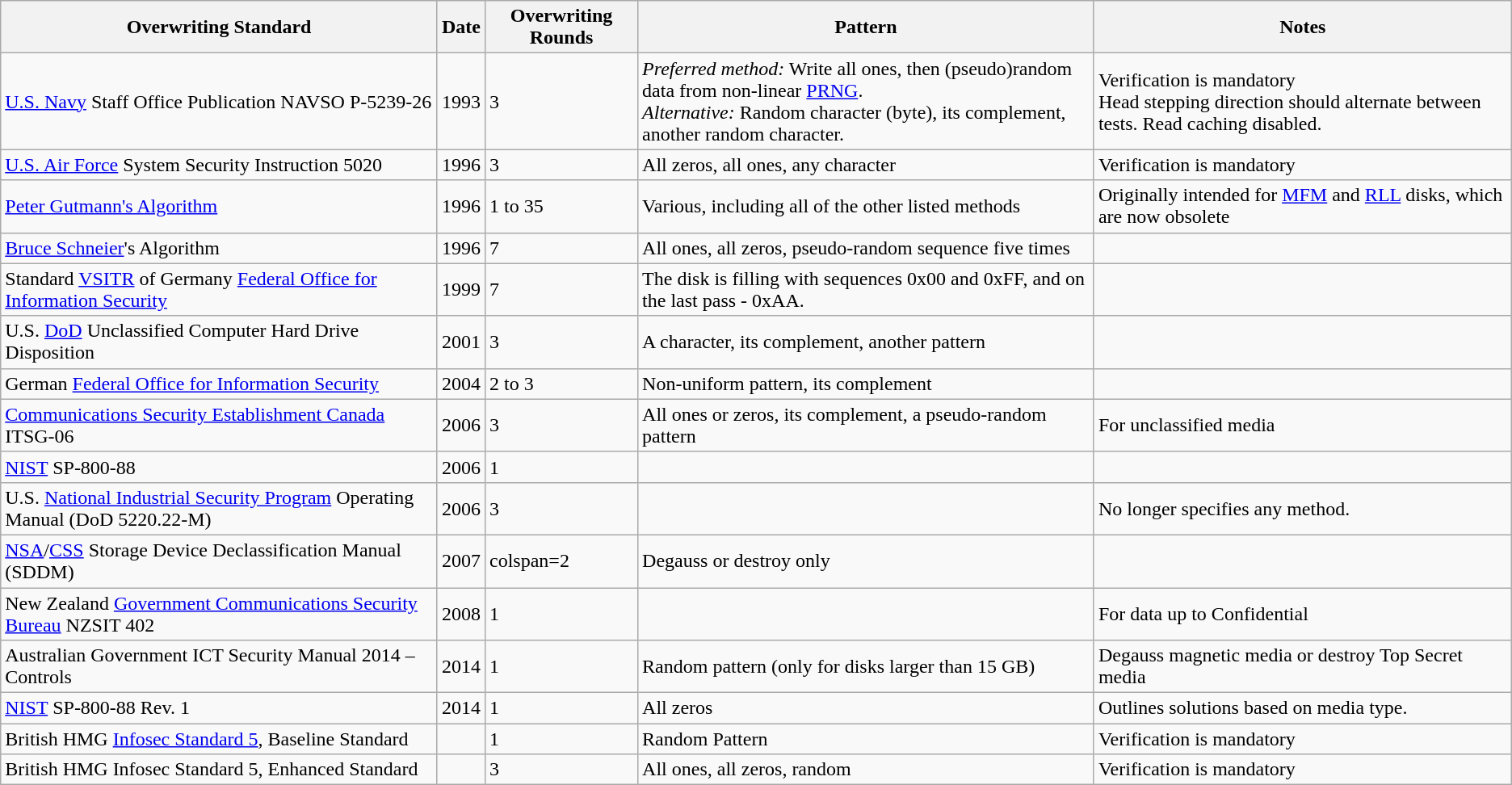<table class="wikitable sortable">
<tr>
<th>Overwriting Standard</th>
<th>Date</th>
<th>Overwriting Rounds</th>
<th>Pattern</th>
<th>Notes</th>
</tr>
<tr>
<td><a href='#'>U.S. Navy</a> Staff Office Publication NAVSO P-5239-26</td>
<td>1993</td>
<td>3</td>
<td><em>Preferred method:</em> Write all ones, then (pseudo)random data from non-linear <a href='#'>PRNG</a>.<br><em>Alternative:</em> Random character (byte), its complement, another random character.</td>
<td>Verification is mandatory<br>Head stepping direction should alternate between tests.
Read caching disabled.</td>
</tr>
<tr>
<td><a href='#'>U.S. Air Force</a> System Security Instruction 5020</td>
<td>1996</td>
<td>3</td>
<td>All zeros, all ones, any character</td>
<td>Verification is mandatory</td>
</tr>
<tr>
<td><a href='#'>Peter Gutmann's Algorithm</a></td>
<td>1996</td>
<td>1 to 35</td>
<td>Various, including all of the other listed methods</td>
<td>Originally intended for <a href='#'>MFM</a> and <a href='#'>RLL</a> disks, which are now obsolete</td>
</tr>
<tr>
<td><a href='#'>Bruce Schneier</a>'s Algorithm</td>
<td>1996</td>
<td>7</td>
<td>All ones, all zeros, pseudo-random sequence five times</td>
<td></td>
</tr>
<tr>
<td>Standard <a href='#'>VSITR</a> of Germany <a href='#'>Federal Office for Information Security</a></td>
<td>1999</td>
<td>7</td>
<td>The disk is filling with sequences 0x00 and 0xFF, and on the last pass - 0xAA.</td>
<td></td>
</tr>
<tr>
<td>U.S. <a href='#'>DoD</a> Unclassified Computer Hard Drive Disposition</td>
<td>2001</td>
<td>3</td>
<td>A character, its complement, another pattern</td>
<td></td>
</tr>
<tr>
<td>German <a href='#'>Federal Office for Information Security</a></td>
<td>2004</td>
<td>2 to 3</td>
<td>Non-uniform pattern, its complement</td>
<td></td>
</tr>
<tr>
<td><a href='#'>Communications Security Establishment Canada</a> ITSG-06</td>
<td>2006</td>
<td>3</td>
<td>All ones or zeros, its complement, a pseudo-random pattern</td>
<td>For unclassified media</td>
</tr>
<tr>
<td><a href='#'>NIST</a> SP-800-88</td>
<td>2006</td>
<td>1</td>
<td></td>
<td></td>
</tr>
<tr>
<td>U.S. <a href='#'>National Industrial Security Program</a> Operating Manual (DoD 5220.22-M)</td>
<td>2006</td>
<td>3</td>
<td></td>
<td>No longer specifies any method.</td>
</tr>
<tr>
<td><a href='#'>NSA</a>/<a href='#'>CSS</a> Storage Device Declassification Manual (SDDM)</td>
<td>2007</td>
<td>colspan=2 </td>
<td>Degauss or destroy only</td>
</tr>
<tr>
<td>New Zealand <a href='#'>Government Communications Security Bureau</a> NZSIT 402</td>
<td>2008</td>
<td>1</td>
<td></td>
<td>For data up to Confidential</td>
</tr>
<tr>
<td>Australian Government ICT Security Manual 2014 – Controls</td>
<td>2014</td>
<td>1</td>
<td>Random pattern (only for disks larger than 15 GB)</td>
<td>Degauss magnetic media or destroy Top Secret media</td>
</tr>
<tr>
<td><a href='#'>NIST</a> SP-800-88 Rev. 1</td>
<td>2014</td>
<td>1</td>
<td>All zeros</td>
<td>Outlines solutions based on media type.</td>
</tr>
<tr>
<td>British HMG <a href='#'>Infosec Standard 5</a>, Baseline Standard</td>
<td></td>
<td>1</td>
<td>Random Pattern</td>
<td>Verification is mandatory</td>
</tr>
<tr>
<td>British HMG Infosec Standard 5, Enhanced Standard</td>
<td></td>
<td>3</td>
<td>All ones, all zeros, random</td>
<td>Verification is mandatory</td>
</tr>
</table>
